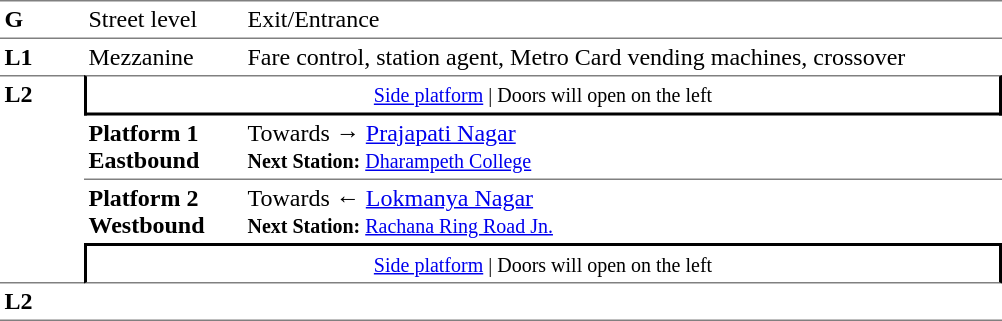<table table border=0 cellspacing=0 cellpadding=3>
<tr>
<td style="border-bottom:solid 1px grey;border-top:solid 1px grey;" width=50 valign=top><strong>G</strong></td>
<td style="border-top:solid 1px grey;border-bottom:solid 1px grey;" width=100 valign=top>Street level</td>
<td style="border-top:solid 1px grey;border-bottom:solid 1px grey;" width=500 valign=top>Exit/Entrance</td>
</tr>
<tr>
<td valign=top><strong>L1</strong></td>
<td valign=top>Mezzanine</td>
<td valign=top>Fare control, station agent, Metro Card vending machines, crossover<br></td>
</tr>
<tr>
<td style="border-top:solid 1px grey;border-bottom:solid 1px grey;" width=50 rowspan=4 valign=top><strong>L2</strong></td>
<td style="border-top:solid 1px grey;border-right:solid 2px black;border-left:solid 2px black;border-bottom:solid 2px black;text-align:center;" colspan=2><small><a href='#'>Side platform</a> | Doors will open on the left </small></td>
</tr>
<tr>
<td style="border-bottom:solid 1px grey;" width=100><span><strong>Platform 1</strong><br><strong>Eastbound</strong></span></td>
<td style="border-bottom:solid 1px grey;" width=500>Towards → <a href='#'>Prajapati Nagar</a><br><small><strong>Next Station:</strong> <a href='#'>Dharampeth College</a></small></td>
</tr>
<tr>
<td><span><strong>Platform 2</strong><br><strong>Westbound</strong></span></td>
<td>Towards ← <a href='#'>Lokmanya Nagar</a><br><small><strong>Next Station:</strong> <a href='#'>Rachana Ring Road Jn.</a></small></td>
</tr>
<tr>
<td style="border-top:solid 2px black;border-right:solid 2px black;border-left:solid 2px black;border-bottom:solid 1px grey;" colspan=2  align=center><small><a href='#'>Side platform</a> | Doors will open on the left </small></td>
</tr>
<tr>
<td style="border-bottom:solid 1px grey;" width=50 rowspan=2 valign=top><strong>L2</strong></td>
<td style="border-bottom:solid 1px grey;" width=100></td>
<td style="border-bottom:solid 1px grey;" width=500></td>
</tr>
<tr>
</tr>
</table>
